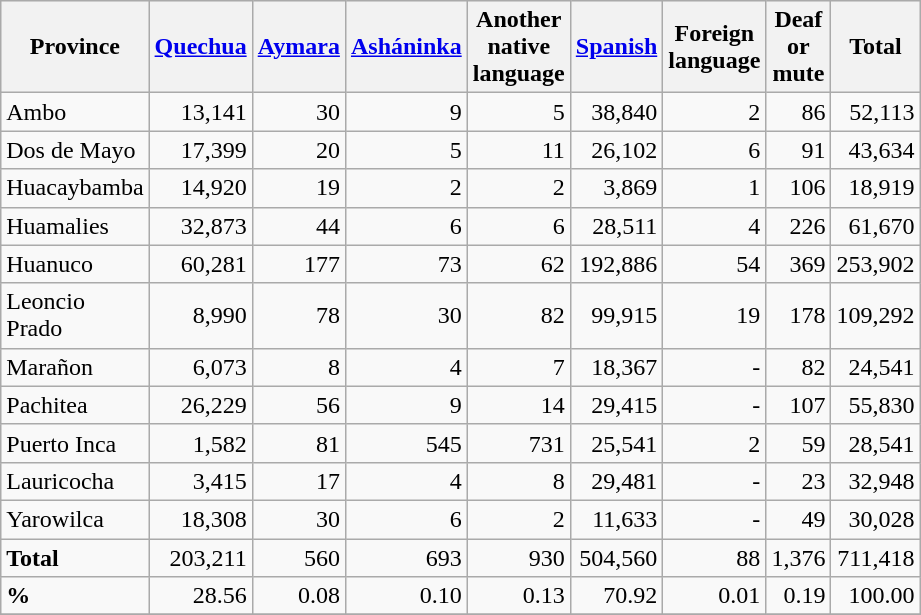<table class="wikitable" style="width:35%;">
<tr bgcolor=#EFEFEF>
<th>Province</th>
<th><a href='#'>Quechua</a></th>
<th><a href='#'>Aymara</a></th>
<th><a href='#'>Asháninka</a></th>
<th>Another native language</th>
<th><a href='#'>Spanish</a></th>
<th>Foreign language</th>
<th>Deaf or mute</th>
<th>Total</th>
</tr>
<tr>
<td>Ambo</td>
<td align="right">13,141</td>
<td align="right">30</td>
<td align="right">9</td>
<td align="right">5</td>
<td align="right">38,840</td>
<td align="right">2</td>
<td align="right">86</td>
<td align="right">52,113</td>
</tr>
<tr>
<td>Dos de Mayo</td>
<td align="right">17,399</td>
<td align="right">20</td>
<td align="right">5</td>
<td align="right">11</td>
<td align="right">26,102</td>
<td align="right">6</td>
<td align="right">91</td>
<td align="right">43,634</td>
</tr>
<tr>
<td>Huacaybamba</td>
<td align="right">14,920</td>
<td align="right">19</td>
<td align="right">2</td>
<td align="right">2</td>
<td align="right">3,869</td>
<td align="right">1</td>
<td align="right">106</td>
<td align="right">18,919</td>
</tr>
<tr>
<td>Huamalies</td>
<td align="right">32,873</td>
<td align="right">44</td>
<td align="right">6</td>
<td align="right">6</td>
<td align="right">28,511</td>
<td align="right">4</td>
<td align="right">226</td>
<td align="right">61,670</td>
</tr>
<tr>
<td>Huanuco</td>
<td align="right">60,281</td>
<td align="right">177</td>
<td align="right">73</td>
<td align="right">62</td>
<td align="right">192,886</td>
<td align="right">54</td>
<td align="right">369</td>
<td align="right">253,902</td>
</tr>
<tr>
<td>Leoncio Prado</td>
<td align="right">8,990</td>
<td align="right">78</td>
<td align="right">30</td>
<td align="right">82</td>
<td align="right">99,915</td>
<td align="right">19</td>
<td align="right">178</td>
<td align="right">109,292</td>
</tr>
<tr>
<td>Marañon</td>
<td align="right">6,073</td>
<td align="right">8</td>
<td align="right">4</td>
<td align="right">7</td>
<td align="right">18,367</td>
<td align="right">-</td>
<td align="right">82</td>
<td align="right">24,541</td>
</tr>
<tr>
<td>Pachitea</td>
<td align="right">26,229</td>
<td align="right">56</td>
<td align="right">9</td>
<td align="right">14</td>
<td align="right">29,415</td>
<td align="right">-</td>
<td align="right">107</td>
<td align="right">55,830</td>
</tr>
<tr>
<td>Puerto Inca</td>
<td align="right">1,582</td>
<td align="right">81</td>
<td align="right">545</td>
<td align="right">731</td>
<td align="right">25,541</td>
<td align="right">2</td>
<td align="right">59</td>
<td align="right">28,541</td>
</tr>
<tr>
<td>Lauricocha</td>
<td align="right">3,415</td>
<td align="right">17</td>
<td align="right">4</td>
<td align="right">8</td>
<td align="right">29,481</td>
<td align="right">-</td>
<td align="right">23</td>
<td align="right">32,948</td>
</tr>
<tr>
<td>Yarowilca</td>
<td align="right">18,308</td>
<td align="right">30</td>
<td align="right">6</td>
<td align="right">2</td>
<td align="right">11,633</td>
<td align="right">-</td>
<td align="right">49</td>
<td align="right">30,028</td>
</tr>
<tr>
<td><strong>Total</strong></td>
<td align="right">203,211</td>
<td align="right">560</td>
<td align="right">693</td>
<td align="right">930</td>
<td align="right">504,560</td>
<td align="right">88</td>
<td align="right">1,376</td>
<td align="right">711,418</td>
</tr>
<tr>
<td><strong>%</strong></td>
<td align="right">28.56</td>
<td align="right">0.08</td>
<td align="right">0.10</td>
<td align="right">0.13</td>
<td align="right">70.92</td>
<td align="right">0.01</td>
<td align="right">0.19</td>
<td align="right">100.00</td>
</tr>
<tr>
</tr>
</table>
